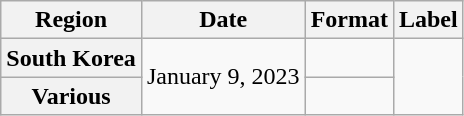<table class="wikitable plainrowheaders" style="text-align:center">
<tr>
<th>Region</th>
<th>Date</th>
<th>Format</th>
<th>Label</th>
</tr>
<tr>
<th scope="row">South Korea</th>
<td rowspan="2">January 9, 2023</td>
<td></td>
<td rowspan="2"></td>
</tr>
<tr>
<th scope="row">Various</th>
<td></td>
</tr>
</table>
